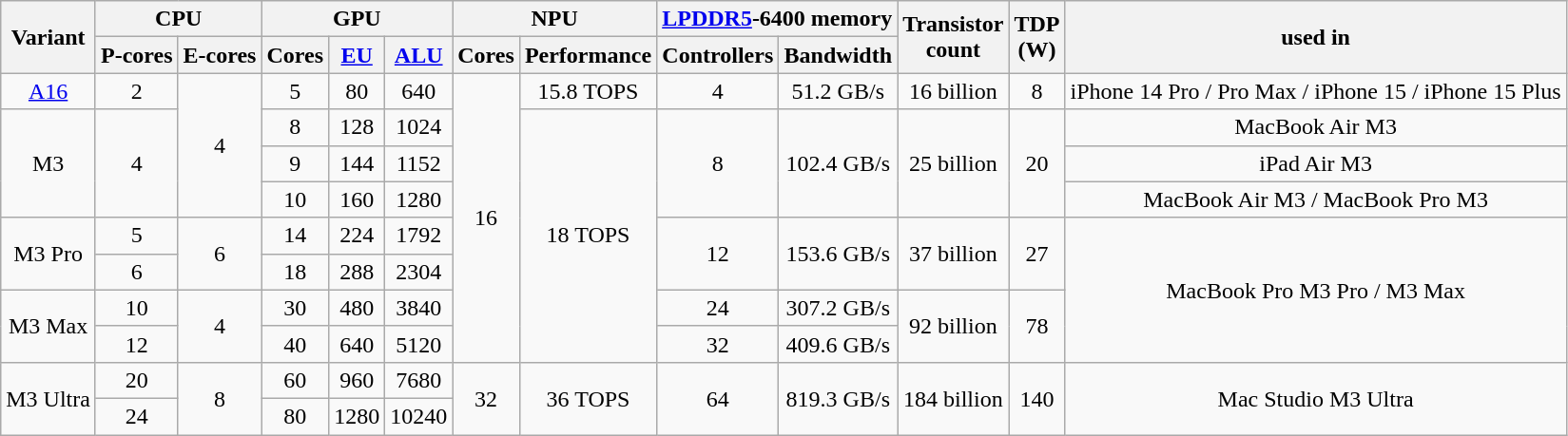<table class="wikitable" style="text-align: center;">
<tr>
<th rowspan="2">Variant</th>
<th colspan="2">CPU</th>
<th colspan="3">GPU</th>
<th colspan="2">NPU</th>
<th colspan="2"><a href='#'>LPDDR5</a>-6400 memory</th>
<th rowspan="2">Transistor<br>count</th>
<th rowspan="2">TDP<br>(W)</th>
<th rowspan="2">used in</th>
</tr>
<tr>
<th>P-cores</th>
<th>E-cores</th>
<th>Cores</th>
<th><a href='#'>EU</a></th>
<th><a href='#'>ALU</a></th>
<th>Cores</th>
<th>Performance</th>
<th>Controllers</th>
<th>Bandwidth</th>
</tr>
<tr>
<td><a href='#'>A16</a></td>
<td>2</td>
<td rowspan="4">4</td>
<td>5</td>
<td>80</td>
<td>640</td>
<td rowspan="8">16</td>
<td>15.8 TOPS</td>
<td>4</td>
<td>51.2 GB/s</td>
<td>16 billion</td>
<td>8</td>
<td>iPhone 14 Pro / Pro Max / iPhone 15 / iPhone 15 Plus</td>
</tr>
<tr>
<td rowspan="3">M3</td>
<td rowspan="3">4</td>
<td>8</td>
<td>128</td>
<td>1024</td>
<td rowspan="7">18 TOPS</td>
<td rowspan="3">8</td>
<td rowspan="3">102.4 GB/s</td>
<td rowspan="3">25 billion</td>
<td rowspan="3">20</td>
<td>MacBook Air M3</td>
</tr>
<tr>
<td>9</td>
<td>144</td>
<td>1152</td>
<td>iPad Air M3</td>
</tr>
<tr>
<td>10</td>
<td>160</td>
<td>1280</td>
<td>MacBook Air M3 / MacBook Pro M3</td>
</tr>
<tr>
<td rowspan="2">M3 Pro</td>
<td>5</td>
<td rowspan="2">6</td>
<td>14</td>
<td>224</td>
<td>1792</td>
<td rowspan="2">12</td>
<td rowspan="2">153.6 GB/s</td>
<td rowspan="2">37 billion</td>
<td rowspan="2">27</td>
<td rowspan="4">MacBook Pro M3 Pro / M3 Max</td>
</tr>
<tr>
<td>6</td>
<td>18</td>
<td>288</td>
<td>2304</td>
</tr>
<tr>
<td rowspan="2">M3 Max</td>
<td>10</td>
<td rowspan="2">4</td>
<td>30</td>
<td>480</td>
<td>3840</td>
<td>24</td>
<td>307.2 GB/s</td>
<td rowspan="2">92 billion</td>
<td rowspan=2>78</td>
</tr>
<tr>
<td>12</td>
<td>40</td>
<td>640</td>
<td>5120</td>
<td>32</td>
<td>409.6 GB/s</td>
</tr>
<tr>
<td rowspan="2">M3 Ultra</td>
<td>20</td>
<td rowspan="2">8</td>
<td>60</td>
<td>960</td>
<td>7680</td>
<td rowspan="2">32</td>
<td rowspan="2">36 TOPS</td>
<td rowspan="2">64</td>
<td rowspan="2">819.3 GB/s</td>
<td rowspan="2">184 billion</td>
<td rowspan=2>140</td>
<td rowspan="2">Mac Studio M3 Ultra</td>
</tr>
<tr>
<td>24</td>
<td>80</td>
<td>1280</td>
<td>10240</td>
</tr>
</table>
